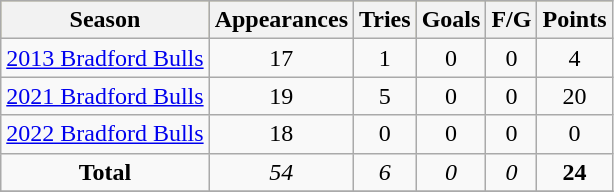<table class="wikitable" style="text-align:center;">
<tr bgcolor=#bdb76b>
<th>Season</th>
<th>Appearances</th>
<th>Tries</th>
<th>Goals</th>
<th>F/G</th>
<th>Points</th>
</tr>
<tr>
<td><a href='#'>2013 Bradford Bulls</a></td>
<td>17</td>
<td>1</td>
<td>0</td>
<td>0</td>
<td>4</td>
</tr>
<tr>
<td><a href='#'>2021 Bradford Bulls</a></td>
<td>19</td>
<td>5</td>
<td>0</td>
<td>0</td>
<td>20</td>
</tr>
<tr>
<td><a href='#'>2022 Bradford Bulls</a></td>
<td>18</td>
<td>0</td>
<td>0</td>
<td>0</td>
<td>0</td>
</tr>
<tr>
<td><strong>Total</strong></td>
<td><em>54</em></td>
<td><em>6</em></td>
<td><em>0</em></td>
<td><em>0</em></td>
<td><strong>24</strong></td>
</tr>
<tr>
</tr>
</table>
